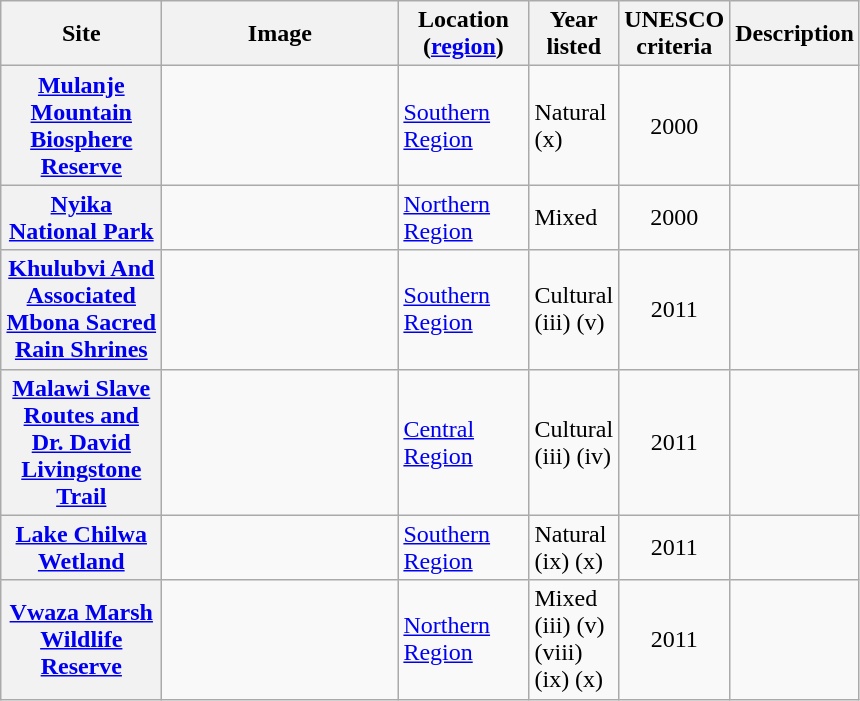<table class="wikitable sortable plainrowheaders">
<tr>
<th style="width:100px;" scope="col">Site</th>
<th class="unsortable" style="width:150px;" scope="col">Image</th>
<th style="width:80px;" scope="col">Location (<a href='#'>region</a>)</th>
<th style="width:50px;" scope="col">Year listed</th>
<th style="width:60px;" scope="col">UNESCO criteria</th>
<th scope="col" class="unsortable">Description</th>
</tr>
<tr>
<th scope="row"><a href='#'>Mulanje Mountain Biosphere Reserve</a></th>
<td></td>
<td><a href='#'>Southern Region</a></td>
<td>Natural (x)</td>
<td align="center">2000</td>
<td></td>
</tr>
<tr>
<th scope="row"><a href='#'>Nyika National Park</a></th>
<td></td>
<td><a href='#'>Northern Region</a></td>
<td>Mixed</td>
<td align="center">2000</td>
<td></td>
</tr>
<tr>
<th scope="row"><a href='#'>Khulubvi And Associated Mbona Sacred Rain Shrines</a></th>
<td></td>
<td><a href='#'>Southern Region</a></td>
<td>Cultural (iii) (v)</td>
<td align="center">2011</td>
<td></td>
</tr>
<tr>
<th scope="row"><a href='#'>Malawi Slave Routes and Dr. David Livingstone Trail</a></th>
<td></td>
<td><a href='#'>Central Region</a></td>
<td>Cultural (iii) (iv)</td>
<td align="center">2011</td>
<td></td>
</tr>
<tr>
<th scope="row"><a href='#'>Lake Chilwa Wetland</a></th>
<td></td>
<td><a href='#'>Southern Region</a></td>
<td>Natural (ix) (x)</td>
<td align="center">2011</td>
<td></td>
</tr>
<tr>
<th scope="row"><a href='#'>Vwaza Marsh Wildlife Reserve</a></th>
<td></td>
<td><a href='#'>Northern Region</a></td>
<td>Mixed (iii) (v) (viii) (ix) (x)</td>
<td align="center">2011</td>
<td></td>
</tr>
</table>
